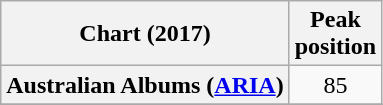<table class="wikitable sortable plainrowheaders" style="text-align:center">
<tr>
<th scope="col">Chart (2017)</th>
<th scope="col">Peak<br> position</th>
</tr>
<tr>
<th scope="row">Australian Albums (<a href='#'>ARIA</a>)</th>
<td>85</td>
</tr>
<tr>
</tr>
<tr>
</tr>
<tr>
</tr>
<tr>
</tr>
</table>
